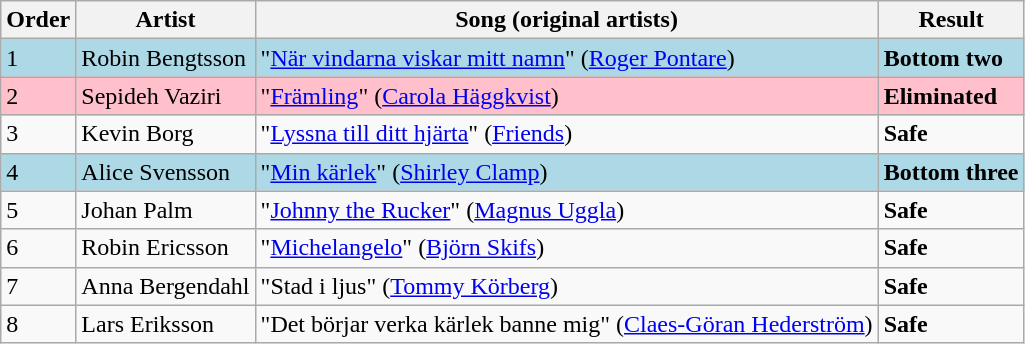<table class=wikitable>
<tr>
<th>Order</th>
<th>Artist</th>
<th>Song (original artists)</th>
<th>Result</th>
</tr>
<tr style="background:lightblue;">
<td>1</td>
<td>Robin Bengtsson</td>
<td>"<a href='#'>När vindarna viskar mitt namn</a>" (<a href='#'>Roger Pontare</a>)</td>
<td><strong>Bottom two</strong></td>
</tr>
<tr style="background:pink;">
<td>2</td>
<td>Sepideh Vaziri</td>
<td>"<a href='#'>Främling</a>" (<a href='#'>Carola Häggkvist</a>)</td>
<td><strong>Eliminated</strong></td>
</tr>
<tr>
<td>3</td>
<td>Kevin Borg</td>
<td>"<a href='#'>Lyssna till ditt hjärta</a>" (<a href='#'>Friends</a>)</td>
<td><strong>Safe</strong></td>
</tr>
<tr style="background:lightblue;">
<td>4</td>
<td>Alice Svensson</td>
<td>"<a href='#'>Min kärlek</a>" (<a href='#'>Shirley Clamp</a>)</td>
<td><strong>Bottom three</strong></td>
</tr>
<tr>
<td>5</td>
<td>Johan Palm</td>
<td>"<a href='#'>Johnny the Rucker</a>" (<a href='#'>Magnus Uggla</a>)</td>
<td><strong>Safe</strong></td>
</tr>
<tr>
<td>6</td>
<td>Robin Ericsson</td>
<td>"<a href='#'>Michelangelo</a>" (<a href='#'>Björn Skifs</a>)</td>
<td><strong>Safe</strong></td>
</tr>
<tr>
<td>7</td>
<td>Anna Bergendahl</td>
<td>"Stad i ljus" (<a href='#'>Tommy Körberg</a>)</td>
<td><strong>Safe</strong></td>
</tr>
<tr>
<td>8</td>
<td>Lars Eriksson</td>
<td>"Det börjar verka kärlek banne mig" (<a href='#'>Claes-Göran Hederström</a>)</td>
<td><strong>Safe</strong></td>
</tr>
</table>
